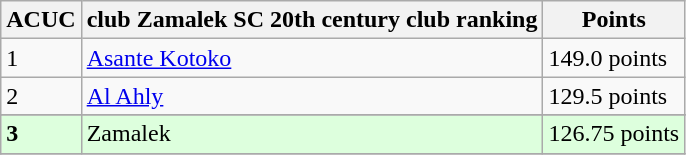<table class="wikitable">
<tr>
<th>ACUC</th>
<th>club Zamalek SC 20th century club ranking</th>
<th>Points</th>
</tr>
<tr>
<td>1</td>
<td> <a href='#'>Asante Kotoko</a></td>
<td>149.0 points</td>
</tr>
<tr>
<td>2</td>
<td> <a href='#'>Al Ahly</a></td>
<td>129.5 points</td>
</tr>
<tr>
</tr>
<tr bgcolor="#ddffdd">
<td><strong>3</strong></td>
<td> Zamalek</td>
<td>126.75 points</td>
</tr>
<tr>
</tr>
</table>
